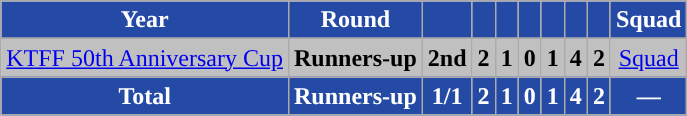<table class="wikitable" style="text-align:center">
<tr>
<th style="background:#244AA5;color:white;">Year</th>
<th style="background:#244AA5;color:white;">Round</th>
<th style="background:#244AA5;color:white;"></th>
<th style="background:#244AA5;color:white;"></th>
<th style="background:#244AA5;color:white;"></th>
<th style="background:#244AA5;color:white;"></th>
<th style="background:#244AA5;color:white;"></th>
<th style="background:#244AA5;color:white;"></th>
<th style="background:#244AA5;color:white;"></th>
<th style="background:#244AA5;color:white;">Squad</th>
</tr>
<tr>
</tr>
<tr bgcolor=silver>
<td> <a href='#'>KTFF 50th Anniversary Cup</a></td>
<td><strong>Runners-up</strong></td>
<td><strong>2nd</strong></td>
<td><strong>2</strong></td>
<td><strong>1</strong></td>
<td><strong>0</strong></td>
<td><strong>1</strong></td>
<td><strong>4</strong></td>
<td><strong>2</strong></td>
<td><a href='#'>Squad</a></td>
</tr>
<tr>
<th style="background:#244AA5;color:white;">Total</th>
<th style="background:#244AA5;color:white;">Runners-up</th>
<th style="background:#244AA5;color:white;">1/1</th>
<th style="background:#244AA5;color:white;">2</th>
<th style="background:#244AA5;color:white;">1</th>
<th style="background:#244AA5;color:white;">0</th>
<th style="background:#244AA5;color:white;">1</th>
<th style="background:#244AA5;color:white;">4</th>
<th style="background:#244AA5;color:white;">2</th>
<th style="background:#244AA5;color:white;">—</th>
</tr>
</table>
